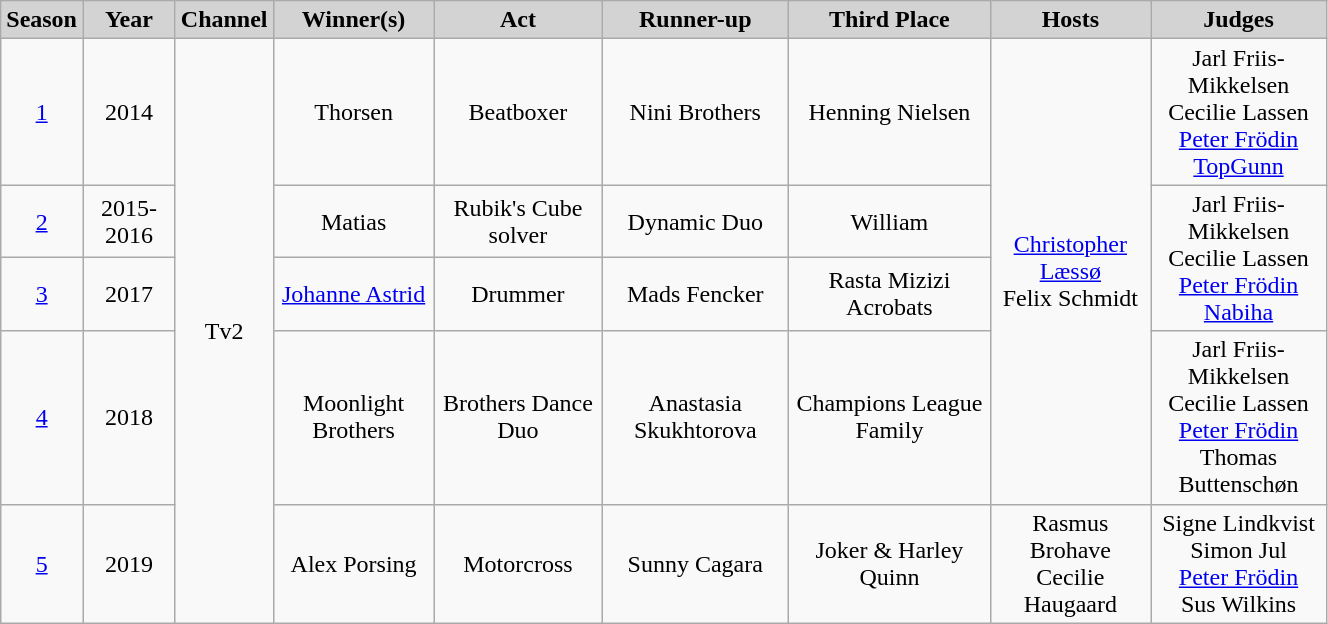<table class="wikitable" style="text-align: center;" width="70%">
<tr bgcolor="lightgrey">
<td><strong>Season</strong></td>
<td><strong>Year</strong></td>
<td><strong>Channel</strong></td>
<td><strong>Winner(s)</strong></td>
<td><strong>Act</strong></td>
<td><strong>Runner-up</strong></td>
<td><strong>Third Place</strong></td>
<td><strong>Hosts</strong></td>
<td><strong>Judges</strong></td>
</tr>
<tr>
<td><a href='#'>1</a></td>
<td>2014</td>
<td rowspan="5">Tv2</td>
<td>Thorsen</td>
<td>Beatboxer</td>
<td>Nini Brothers</td>
<td>Henning Nielsen</td>
<td rowspan="4"><a href='#'>Christopher Læssø</a><br>Felix Schmidt</td>
<td rowspan="1">Jarl Friis-Mikkelsen <br> Cecilie Lassen <br> <a href='#'>Peter Frödin</a> <br> <a href='#'>TopGunn</a></td>
</tr>
<tr>
<td><a href='#'>2</a></td>
<td>2015-2016</td>
<td>Matias</td>
<td>Rubik's Cube solver</td>
<td>Dynamic Duo</td>
<td>William</td>
<td rowspan="2">Jarl Friis-Mikkelsen <br> Cecilie Lassen <br> <a href='#'>Peter Frödin</a> <br> <a href='#'>Nabiha</a></td>
</tr>
<tr>
<td><a href='#'>3</a></td>
<td>2017</td>
<td><a href='#'>Johanne Astrid</a></td>
<td>Drummer</td>
<td>Mads Fencker</td>
<td>Rasta Mizizi Acrobats</td>
</tr>
<tr>
<td><a href='#'>4</a></td>
<td>2018</td>
<td>Moonlight Brothers</td>
<td>Brothers Dance Duo</td>
<td>Anastasia Skukhtorova</td>
<td>Champions League Family</td>
<td>Jarl Friis-Mikkelsen <br> Cecilie Lassen <br> <a href='#'>Peter Frödin</a> <br> Thomas Buttenschøn</td>
</tr>
<tr>
<td><a href='#'>5</a></td>
<td>2019</td>
<td>Alex Porsing</td>
<td>Motorcross</td>
<td>Sunny Cagara</td>
<td>Joker & Harley Quinn</td>
<td>Rasmus Brohave<br>Cecilie Haugaard</td>
<td>Signe Lindkvist <br> Simon Jul <br> <a href='#'>Peter Frödin</a> <br> Sus Wilkins</td>
</tr>
</table>
